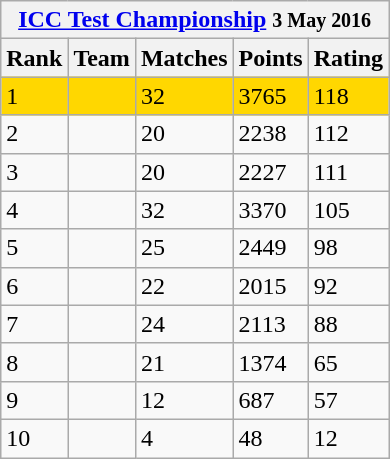<table class="wikitable" style="white-space: nowrap;">
<tr>
<th colspan="5"><a href='#'>ICC Test Championship</a> <small>3 May 2016</small></th>
</tr>
<tr>
<th>Rank</th>
<th>Team</th>
<th>Matches</th>
<th>Points</th>
<th>Rating</th>
</tr>
<tr style="background:gold">
<td>1</td>
<td style="text-align:left"></td>
<td>32</td>
<td>3765</td>
<td>118</td>
</tr>
<tr>
<td>2</td>
<td style="text-align:left"></td>
<td>20</td>
<td>2238</td>
<td>112</td>
</tr>
<tr>
<td>3</td>
<td style="text-align:left"></td>
<td>20</td>
<td>2227</td>
<td>111</td>
</tr>
<tr>
<td>4</td>
<td style="text-align:left"></td>
<td>32</td>
<td>3370</td>
<td>105</td>
</tr>
<tr>
<td>5</td>
<td style="text-align:left"></td>
<td>25</td>
<td>2449</td>
<td>98</td>
</tr>
<tr>
<td>6</td>
<td style="text-align:left"></td>
<td>22</td>
<td>2015</td>
<td>92</td>
</tr>
<tr>
<td>7</td>
<td style="text-align:left"></td>
<td>24</td>
<td>2113</td>
<td>88</td>
</tr>
<tr>
<td>8</td>
<td style="text-align:left"></td>
<td>21</td>
<td>1374</td>
<td>65</td>
</tr>
<tr>
<td>9</td>
<td style="text-align:left"></td>
<td>12</td>
<td>687</td>
<td>57</td>
</tr>
<tr>
<td>10</td>
<td style="text-align:left"></td>
<td>4</td>
<td>48</td>
<td>12</td>
</tr>
</table>
